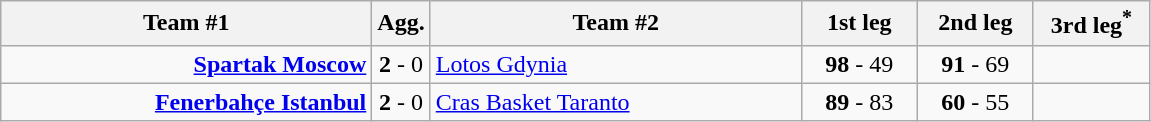<table class=wikitable style="text-align:center">
<tr>
<th width=240>Team #1</th>
<th width=20>Agg.</th>
<th width=240>Team #2</th>
<th width=70>1st leg</th>
<th width=70>2nd leg</th>
<th width=70>3rd leg<sup>*</sup></th>
</tr>
<tr>
<td align=right><strong><a href='#'>Spartak Moscow</a></strong> </td>
<td><strong>2</strong> - 0</td>
<td align=left> <a href='#'>Lotos Gdynia</a></td>
<td><strong>98</strong> - 49</td>
<td><strong>91</strong> - 69</td>
<td></td>
</tr>
<tr>
<td align=right><strong><a href='#'>Fenerbahçe Istanbul</a></strong>   </td>
<td><strong>2</strong> - 0</td>
<td align=left> <a href='#'>Cras Basket Taranto</a></td>
<td><strong>89</strong> - 83</td>
<td><strong>60</strong> - 55</td>
<td></td>
</tr>
</table>
